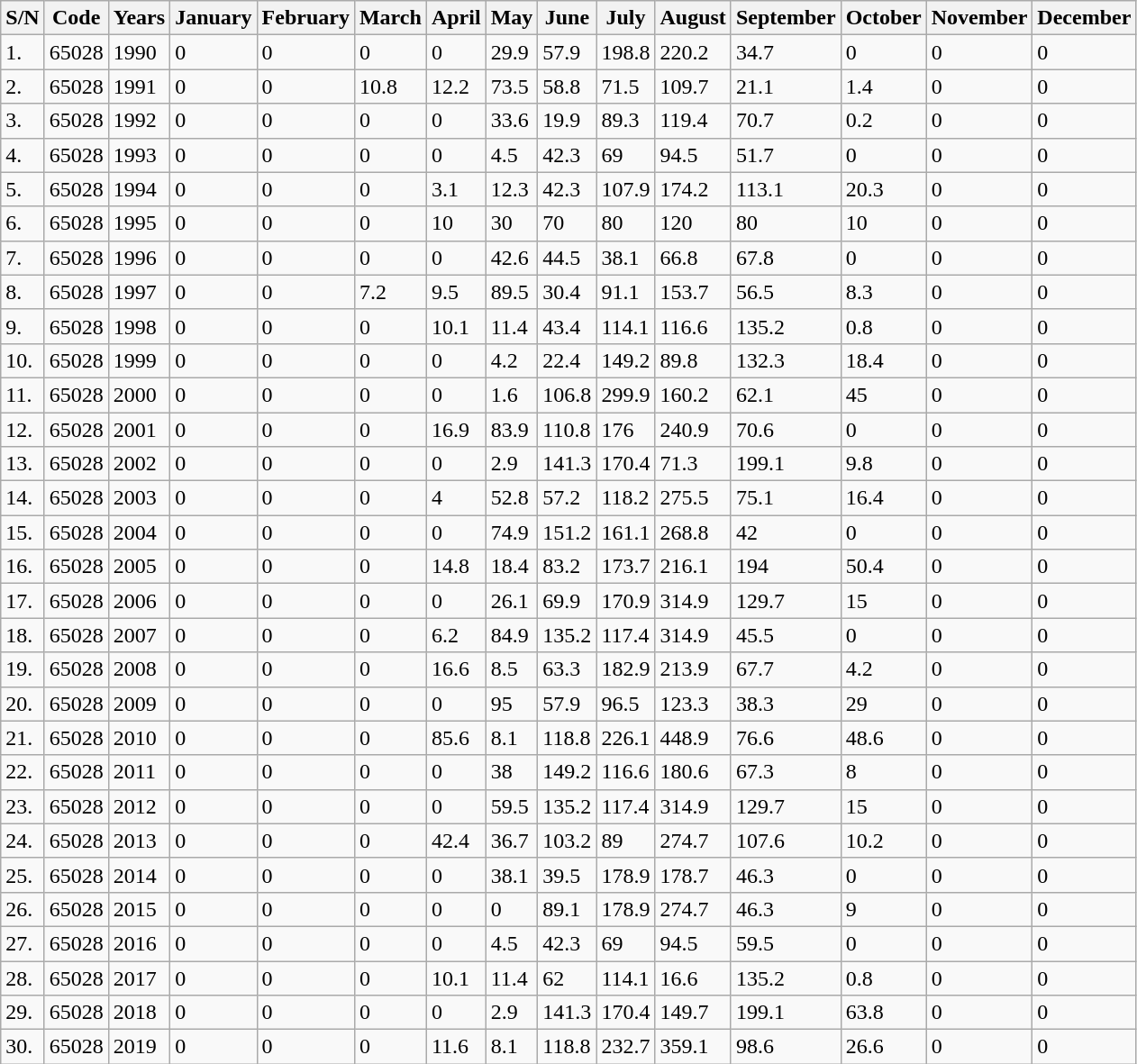<table class="wikitable">
<tr>
<th>S/N</th>
<th>Code</th>
<th>Years</th>
<th>January</th>
<th>February</th>
<th>March</th>
<th>April</th>
<th>May</th>
<th>June</th>
<th>July</th>
<th>August</th>
<th>September</th>
<th>October</th>
<th>November</th>
<th>December</th>
</tr>
<tr>
<td>1.</td>
<td>65028</td>
<td>1990</td>
<td>0</td>
<td>0</td>
<td>0</td>
<td>0</td>
<td>29.9</td>
<td>57.9</td>
<td>198.8</td>
<td>220.2</td>
<td>34.7</td>
<td>0</td>
<td>0</td>
<td>0</td>
</tr>
<tr>
<td>2.</td>
<td>65028</td>
<td>1991</td>
<td>0</td>
<td>0</td>
<td>10.8</td>
<td>12.2</td>
<td>73.5</td>
<td>58.8</td>
<td>71.5</td>
<td>109.7</td>
<td>21.1</td>
<td>1.4</td>
<td>0</td>
<td>0</td>
</tr>
<tr>
<td>3.</td>
<td>65028</td>
<td>1992</td>
<td>0</td>
<td>0</td>
<td>0</td>
<td>0</td>
<td>33.6</td>
<td>19.9</td>
<td>89.3</td>
<td>119.4</td>
<td>70.7</td>
<td>0.2</td>
<td>0</td>
<td>0</td>
</tr>
<tr>
<td>4.</td>
<td>65028</td>
<td>1993</td>
<td>0</td>
<td>0</td>
<td>0</td>
<td>0</td>
<td>4.5</td>
<td>42.3</td>
<td>69</td>
<td>94.5</td>
<td>51.7</td>
<td>0</td>
<td>0</td>
<td>0</td>
</tr>
<tr>
<td>5.</td>
<td>65028</td>
<td>1994</td>
<td>0</td>
<td>0</td>
<td>0</td>
<td>3.1</td>
<td>12.3</td>
<td>42.3</td>
<td>107.9</td>
<td>174.2</td>
<td>113.1</td>
<td>20.3</td>
<td>0</td>
<td>0</td>
</tr>
<tr>
<td>6.</td>
<td>65028</td>
<td>1995</td>
<td>0</td>
<td>0</td>
<td>0</td>
<td>10</td>
<td>30</td>
<td>70</td>
<td>80</td>
<td>120</td>
<td>80</td>
<td>10</td>
<td>0</td>
<td>0</td>
</tr>
<tr>
<td>7.</td>
<td>65028</td>
<td>1996</td>
<td>0</td>
<td>0</td>
<td>0</td>
<td>0</td>
<td>42.6</td>
<td>44.5</td>
<td>38.1</td>
<td>66.8</td>
<td>67.8</td>
<td>0</td>
<td>0</td>
<td>0</td>
</tr>
<tr>
<td>8.</td>
<td>65028</td>
<td>1997</td>
<td>0</td>
<td>0</td>
<td>7.2</td>
<td>9.5</td>
<td>89.5</td>
<td>30.4</td>
<td>91.1</td>
<td>153.7</td>
<td>56.5</td>
<td>8.3</td>
<td>0</td>
<td>0</td>
</tr>
<tr>
<td>9.</td>
<td>65028</td>
<td>1998</td>
<td>0</td>
<td>0</td>
<td>0</td>
<td>10.1</td>
<td>11.4</td>
<td>43.4</td>
<td>114.1</td>
<td>116.6</td>
<td>135.2</td>
<td>0.8</td>
<td>0</td>
<td>0</td>
</tr>
<tr>
<td>10.</td>
<td>65028</td>
<td>1999</td>
<td>0</td>
<td>0</td>
<td>0</td>
<td>0</td>
<td>4.2</td>
<td>22.4</td>
<td>149.2</td>
<td>89.8</td>
<td>132.3</td>
<td>18.4</td>
<td>0</td>
<td>0</td>
</tr>
<tr>
<td>11.</td>
<td>65028</td>
<td>2000</td>
<td>0</td>
<td>0</td>
<td>0</td>
<td>0</td>
<td>1.6</td>
<td>106.8</td>
<td>299.9</td>
<td>160.2</td>
<td>62.1</td>
<td>45</td>
<td>0</td>
<td>0</td>
</tr>
<tr>
<td>12.</td>
<td>65028</td>
<td>2001</td>
<td>0</td>
<td>0</td>
<td>0</td>
<td>16.9</td>
<td>83.9</td>
<td>110.8</td>
<td>176</td>
<td>240.9</td>
<td>70.6</td>
<td>0</td>
<td>0</td>
<td>0</td>
</tr>
<tr>
<td>13.</td>
<td>65028</td>
<td>2002</td>
<td>0</td>
<td>0</td>
<td>0</td>
<td>0</td>
<td>2.9</td>
<td>141.3</td>
<td>170.4</td>
<td>71.3</td>
<td>199.1</td>
<td>9.8</td>
<td>0</td>
<td>0</td>
</tr>
<tr>
<td>14.</td>
<td>65028</td>
<td>2003</td>
<td>0</td>
<td>0</td>
<td>0</td>
<td>4</td>
<td>52.8</td>
<td>57.2</td>
<td>118.2</td>
<td>275.5</td>
<td>75.1</td>
<td>16.4</td>
<td>0</td>
<td>0</td>
</tr>
<tr>
<td>15.</td>
<td>65028</td>
<td>2004</td>
<td>0</td>
<td>0</td>
<td>0</td>
<td>0</td>
<td>74.9</td>
<td>151.2</td>
<td>161.1</td>
<td>268.8</td>
<td>42</td>
<td>0</td>
<td>0</td>
<td>0</td>
</tr>
<tr>
<td>16.</td>
<td>65028</td>
<td>2005</td>
<td>0</td>
<td>0</td>
<td>0</td>
<td>14.8</td>
<td>18.4</td>
<td>83.2</td>
<td>173.7</td>
<td>216.1</td>
<td>194</td>
<td>50.4</td>
<td>0</td>
<td>0</td>
</tr>
<tr>
<td>17.</td>
<td>65028</td>
<td>2006</td>
<td>0</td>
<td>0</td>
<td>0</td>
<td>0</td>
<td>26.1</td>
<td>69.9</td>
<td>170.9</td>
<td>314.9</td>
<td>129.7</td>
<td>15</td>
<td>0</td>
<td>0</td>
</tr>
<tr>
<td>18.</td>
<td>65028</td>
<td>2007</td>
<td>0</td>
<td>0</td>
<td>0</td>
<td>6.2</td>
<td>84.9</td>
<td>135.2</td>
<td>117.4</td>
<td>314.9</td>
<td>45.5</td>
<td>0</td>
<td>0</td>
<td>0</td>
</tr>
<tr>
<td>19.</td>
<td>65028</td>
<td>2008</td>
<td>0</td>
<td>0</td>
<td>0</td>
<td>16.6</td>
<td>8.5</td>
<td>63.3</td>
<td>182.9</td>
<td>213.9</td>
<td>67.7</td>
<td>4.2</td>
<td>0</td>
<td>0</td>
</tr>
<tr>
<td>20.</td>
<td>65028</td>
<td>2009</td>
<td>0</td>
<td>0</td>
<td>0</td>
<td>0</td>
<td>95</td>
<td>57.9</td>
<td>96.5</td>
<td>123.3</td>
<td>38.3</td>
<td>29</td>
<td>0</td>
<td>0</td>
</tr>
<tr>
<td>21.</td>
<td>65028</td>
<td>2010</td>
<td>0</td>
<td>0</td>
<td>0</td>
<td>85.6</td>
<td>8.1</td>
<td>118.8</td>
<td>226.1</td>
<td>448.9</td>
<td>76.6</td>
<td>48.6</td>
<td>0</td>
<td>0</td>
</tr>
<tr>
<td>22.</td>
<td>65028</td>
<td>2011</td>
<td>0</td>
<td>0</td>
<td>0</td>
<td>0</td>
<td>38</td>
<td>149.2</td>
<td>116.6</td>
<td>180.6</td>
<td>67.3</td>
<td>8</td>
<td>0</td>
<td>0</td>
</tr>
<tr>
<td>23.</td>
<td>65028</td>
<td>2012</td>
<td>0</td>
<td>0</td>
<td>0</td>
<td>0</td>
<td>59.5</td>
<td>135.2</td>
<td>117.4</td>
<td>314.9</td>
<td>129.7</td>
<td>15</td>
<td>0</td>
<td>0</td>
</tr>
<tr>
<td>24.</td>
<td>65028</td>
<td>2013</td>
<td>0</td>
<td>0</td>
<td>0</td>
<td>42.4</td>
<td>36.7</td>
<td>103.2</td>
<td>89</td>
<td>274.7</td>
<td>107.6</td>
<td>10.2</td>
<td>0</td>
<td>0</td>
</tr>
<tr>
<td>25.</td>
<td>65028</td>
<td>2014</td>
<td>0</td>
<td>0</td>
<td>0</td>
<td>0</td>
<td>38.1</td>
<td>39.5</td>
<td>178.9</td>
<td>178.7</td>
<td>46.3</td>
<td>0</td>
<td>0</td>
<td>0</td>
</tr>
<tr>
<td>26.</td>
<td>65028</td>
<td>2015</td>
<td>0</td>
<td>0</td>
<td>0</td>
<td>0</td>
<td>0</td>
<td>89.1</td>
<td>178.9</td>
<td>274.7</td>
<td>46.3</td>
<td>9</td>
<td>0</td>
<td>0</td>
</tr>
<tr>
<td>27.</td>
<td>65028</td>
<td>2016</td>
<td>0</td>
<td>0</td>
<td>0</td>
<td>0</td>
<td>4.5</td>
<td>42.3</td>
<td>69</td>
<td>94.5</td>
<td>59.5</td>
<td>0</td>
<td>0</td>
<td>0</td>
</tr>
<tr>
<td>28.</td>
<td>65028</td>
<td>2017</td>
<td>0</td>
<td>0</td>
<td>0</td>
<td>10.1</td>
<td>11.4</td>
<td>62</td>
<td>114.1</td>
<td>16.6</td>
<td>135.2</td>
<td>0.8</td>
<td>0</td>
<td>0</td>
</tr>
<tr>
<td>29.</td>
<td>65028</td>
<td>2018</td>
<td>0</td>
<td>0</td>
<td>0</td>
<td>0</td>
<td>2.9</td>
<td>141.3</td>
<td>170.4</td>
<td>149.7</td>
<td>199.1</td>
<td>63.8</td>
<td>0</td>
<td>0</td>
</tr>
<tr>
<td>30.</td>
<td>65028</td>
<td>2019</td>
<td>0</td>
<td>0</td>
<td>0</td>
<td>11.6</td>
<td>8.1</td>
<td>118.8</td>
<td>232.7</td>
<td>359.1</td>
<td>98.6</td>
<td>26.6</td>
<td>0</td>
<td>0</td>
</tr>
</table>
